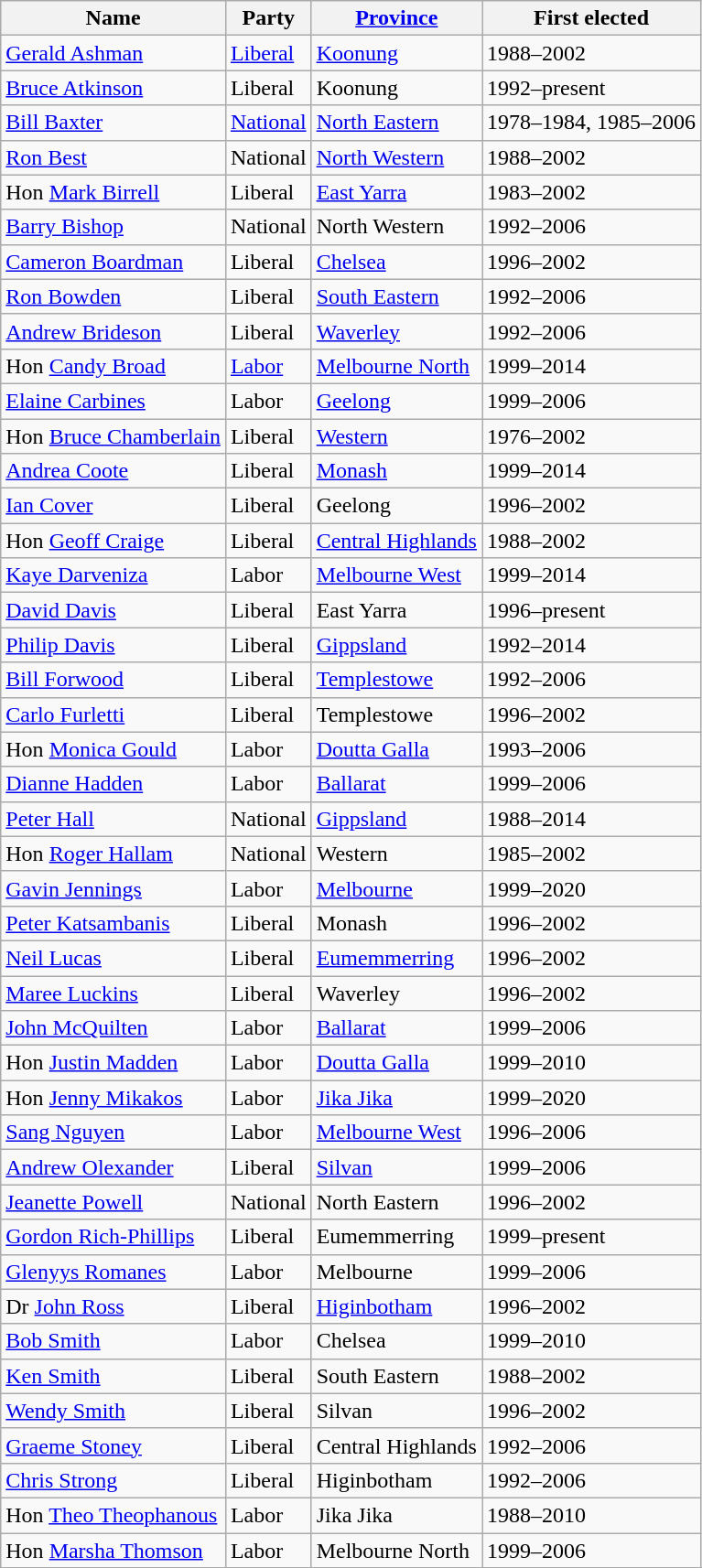<table class="wikitable sortable">
<tr>
<th><strong>Name</strong></th>
<th><strong>Party</strong></th>
<th><strong><a href='#'>Province</a></strong></th>
<th><strong>First elected</strong></th>
</tr>
<tr>
<td><a href='#'>Gerald Ashman</a></td>
<td><a href='#'>Liberal</a></td>
<td><a href='#'>Koonung</a></td>
<td>1988–2002</td>
</tr>
<tr>
<td><a href='#'>Bruce Atkinson</a></td>
<td>Liberal</td>
<td>Koonung</td>
<td>1992–present</td>
</tr>
<tr>
<td><a href='#'>Bill Baxter</a></td>
<td><a href='#'>National</a></td>
<td><a href='#'>North Eastern</a></td>
<td>1978–1984, 1985–2006</td>
</tr>
<tr>
<td><a href='#'>Ron Best</a></td>
<td>National</td>
<td><a href='#'>North Western</a></td>
<td>1988–2002</td>
</tr>
<tr>
<td>Hon <a href='#'>Mark Birrell</a></td>
<td>Liberal</td>
<td><a href='#'>East Yarra</a></td>
<td>1983–2002</td>
</tr>
<tr>
<td><a href='#'>Barry Bishop</a></td>
<td>National</td>
<td>North Western</td>
<td>1992–2006</td>
</tr>
<tr>
<td><a href='#'>Cameron Boardman</a></td>
<td>Liberal</td>
<td><a href='#'>Chelsea</a></td>
<td>1996–2002</td>
</tr>
<tr>
<td><a href='#'>Ron Bowden</a></td>
<td>Liberal</td>
<td><a href='#'>South Eastern</a></td>
<td>1992–2006</td>
</tr>
<tr>
<td><a href='#'>Andrew Brideson</a></td>
<td>Liberal</td>
<td><a href='#'>Waverley</a></td>
<td>1992–2006</td>
</tr>
<tr>
<td>Hon <a href='#'>Candy Broad</a></td>
<td><a href='#'>Labor</a></td>
<td><a href='#'>Melbourne North</a></td>
<td>1999–2014</td>
</tr>
<tr>
<td><a href='#'>Elaine Carbines</a></td>
<td>Labor</td>
<td><a href='#'>Geelong</a></td>
<td>1999–2006</td>
</tr>
<tr>
<td>Hon <a href='#'>Bruce Chamberlain</a></td>
<td>Liberal</td>
<td><a href='#'>Western</a></td>
<td>1976–2002</td>
</tr>
<tr>
<td><a href='#'>Andrea Coote</a></td>
<td>Liberal</td>
<td><a href='#'>Monash</a></td>
<td>1999–2014</td>
</tr>
<tr>
<td><a href='#'>Ian Cover</a></td>
<td>Liberal</td>
<td>Geelong</td>
<td>1996–2002</td>
</tr>
<tr>
<td>Hon <a href='#'>Geoff Craige</a></td>
<td>Liberal</td>
<td><a href='#'>Central Highlands</a></td>
<td>1988–2002</td>
</tr>
<tr>
<td><a href='#'>Kaye Darveniza</a></td>
<td>Labor</td>
<td><a href='#'>Melbourne West</a></td>
<td>1999–2014</td>
</tr>
<tr>
<td><a href='#'>David Davis</a></td>
<td>Liberal</td>
<td>East Yarra</td>
<td>1996–present</td>
</tr>
<tr>
<td><a href='#'>Philip Davis</a></td>
<td>Liberal</td>
<td><a href='#'>Gippsland</a></td>
<td>1992–2014</td>
</tr>
<tr>
<td><a href='#'>Bill Forwood</a></td>
<td>Liberal</td>
<td><a href='#'>Templestowe</a></td>
<td>1992–2006</td>
</tr>
<tr>
<td><a href='#'>Carlo Furletti</a></td>
<td>Liberal</td>
<td>Templestowe</td>
<td>1996–2002</td>
</tr>
<tr>
<td>Hon <a href='#'>Monica Gould</a></td>
<td>Labor</td>
<td><a href='#'>Doutta Galla</a></td>
<td>1993–2006</td>
</tr>
<tr>
<td><a href='#'>Dianne Hadden</a></td>
<td>Labor</td>
<td><a href='#'>Ballarat</a></td>
<td>1999–2006</td>
</tr>
<tr>
<td><a href='#'>Peter Hall</a></td>
<td>National</td>
<td><a href='#'>Gippsland</a></td>
<td>1988–2014</td>
</tr>
<tr>
<td>Hon <a href='#'>Roger Hallam</a></td>
<td>National</td>
<td>Western</td>
<td>1985–2002</td>
</tr>
<tr>
<td><a href='#'>Gavin Jennings</a></td>
<td>Labor</td>
<td><a href='#'>Melbourne</a></td>
<td>1999–2020</td>
</tr>
<tr>
<td><a href='#'>Peter Katsambanis</a></td>
<td>Liberal</td>
<td>Monash</td>
<td>1996–2002</td>
</tr>
<tr>
<td><a href='#'>Neil Lucas</a></td>
<td>Liberal</td>
<td><a href='#'>Eumemmerring</a></td>
<td>1996–2002</td>
</tr>
<tr>
<td><a href='#'>Maree Luckins</a></td>
<td>Liberal</td>
<td>Waverley</td>
<td>1996–2002</td>
</tr>
<tr>
<td><a href='#'>John McQuilten</a></td>
<td>Labor</td>
<td><a href='#'>Ballarat</a></td>
<td>1999–2006</td>
</tr>
<tr>
<td>Hon <a href='#'>Justin Madden</a></td>
<td>Labor</td>
<td><a href='#'>Doutta Galla</a></td>
<td>1999–2010</td>
</tr>
<tr>
<td>Hon <a href='#'>Jenny Mikakos</a></td>
<td>Labor</td>
<td><a href='#'>Jika Jika</a></td>
<td>1999–2020</td>
</tr>
<tr>
<td><a href='#'>Sang Nguyen</a></td>
<td>Labor</td>
<td><a href='#'>Melbourne West</a></td>
<td>1996–2006</td>
</tr>
<tr>
<td><a href='#'>Andrew Olexander</a></td>
<td>Liberal</td>
<td><a href='#'>Silvan</a></td>
<td>1999–2006</td>
</tr>
<tr>
<td><a href='#'>Jeanette Powell</a></td>
<td>National</td>
<td>North Eastern</td>
<td>1996–2002</td>
</tr>
<tr>
<td><a href='#'>Gordon Rich-Phillips</a></td>
<td>Liberal</td>
<td>Eumemmerring</td>
<td>1999–present</td>
</tr>
<tr>
<td><a href='#'>Glenyys Romanes</a></td>
<td>Labor</td>
<td>Melbourne</td>
<td>1999–2006</td>
</tr>
<tr>
<td>Dr <a href='#'>John Ross</a></td>
<td>Liberal</td>
<td><a href='#'>Higinbotham</a></td>
<td>1996–2002</td>
</tr>
<tr>
<td><a href='#'>Bob Smith</a></td>
<td>Labor</td>
<td>Chelsea</td>
<td>1999–2010</td>
</tr>
<tr>
<td><a href='#'>Ken Smith</a></td>
<td>Liberal</td>
<td>South Eastern</td>
<td>1988–2002</td>
</tr>
<tr>
<td><a href='#'>Wendy Smith</a></td>
<td>Liberal</td>
<td>Silvan</td>
<td>1996–2002</td>
</tr>
<tr>
<td><a href='#'>Graeme Stoney</a></td>
<td>Liberal</td>
<td>Central Highlands</td>
<td>1992–2006</td>
</tr>
<tr>
<td><a href='#'>Chris Strong</a></td>
<td>Liberal</td>
<td>Higinbotham</td>
<td>1992–2006</td>
</tr>
<tr>
<td>Hon <a href='#'>Theo Theophanous</a></td>
<td>Labor</td>
<td>Jika Jika</td>
<td>1988–2010</td>
</tr>
<tr>
<td>Hon <a href='#'>Marsha Thomson</a></td>
<td>Labor</td>
<td>Melbourne North</td>
<td>1999–2006</td>
</tr>
<tr>
</tr>
</table>
